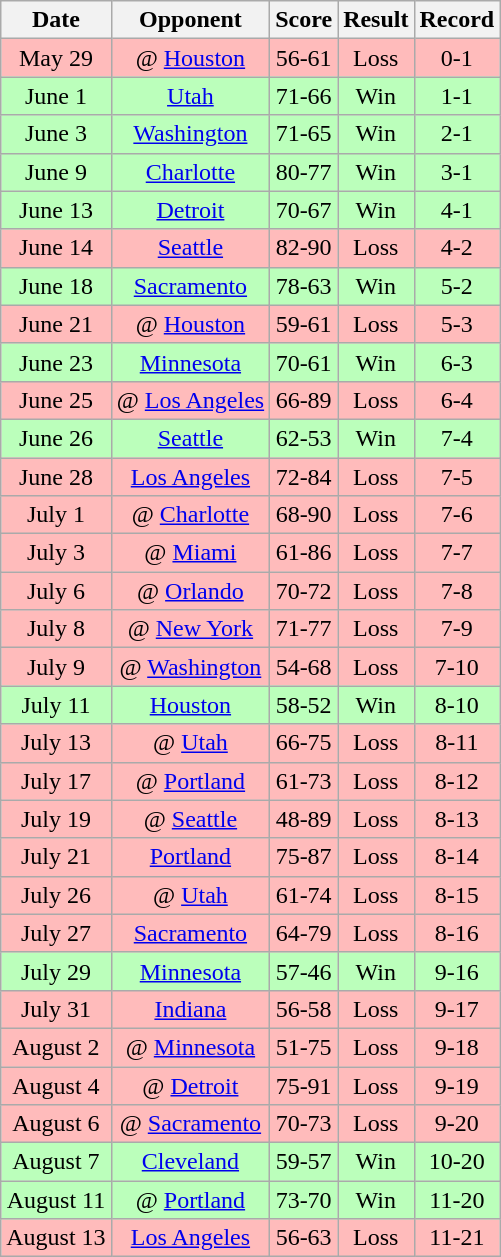<table class="wikitable">
<tr>
<th>Date</th>
<th>Opponent</th>
<th>Score</th>
<th>Result</th>
<th>Record</th>
</tr>
<tr align="center" bgcolor="ffbbbb">
<td>May 29</td>
<td>@ <a href='#'>Houston</a></td>
<td>56-61</td>
<td>Loss</td>
<td>0-1</td>
</tr>
<tr align="center" bgcolor="bbffbb">
<td>June 1</td>
<td><a href='#'>Utah</a></td>
<td>71-66</td>
<td>Win</td>
<td>1-1</td>
</tr>
<tr align="center" bgcolor="bbffbb">
<td>June 3</td>
<td><a href='#'>Washington</a></td>
<td>71-65</td>
<td>Win</td>
<td>2-1</td>
</tr>
<tr align="center" bgcolor="bbffbb">
<td>June 9</td>
<td><a href='#'>Charlotte</a></td>
<td>80-77</td>
<td>Win</td>
<td>3-1</td>
</tr>
<tr align="center" bgcolor="bbffbb">
<td>June 13</td>
<td><a href='#'>Detroit</a></td>
<td>70-67</td>
<td>Win</td>
<td>4-1</td>
</tr>
<tr align="center" bgcolor="ffbbbb">
<td>June 14</td>
<td><a href='#'>Seattle</a></td>
<td>82-90</td>
<td>Loss</td>
<td>4-2</td>
</tr>
<tr align="center" bgcolor="bbffbb">
<td>June 18</td>
<td><a href='#'>Sacramento</a></td>
<td>78-63</td>
<td>Win</td>
<td>5-2</td>
</tr>
<tr align="center" bgcolor="ffbbbb">
<td>June 21</td>
<td>@ <a href='#'>Houston</a></td>
<td>59-61</td>
<td>Loss</td>
<td>5-3</td>
</tr>
<tr align="center" bgcolor="bbffbb">
<td>June 23</td>
<td><a href='#'>Minnesota</a></td>
<td>70-61</td>
<td>Win</td>
<td>6-3</td>
</tr>
<tr align="center" bgcolor="ffbbbb">
<td>June 25</td>
<td>@ <a href='#'>Los Angeles</a></td>
<td>66-89</td>
<td>Loss</td>
<td>6-4</td>
</tr>
<tr align="center" bgcolor="bbffbb">
<td>June 26</td>
<td><a href='#'>Seattle</a></td>
<td>62-53</td>
<td>Win</td>
<td>7-4</td>
</tr>
<tr align="center" bgcolor="ffbbbb">
<td>June 28</td>
<td><a href='#'>Los Angeles</a></td>
<td>72-84</td>
<td>Loss</td>
<td>7-5</td>
</tr>
<tr align="center" bgcolor="ffbbbb">
<td>July 1</td>
<td>@ <a href='#'>Charlotte</a></td>
<td>68-90</td>
<td>Loss</td>
<td>7-6</td>
</tr>
<tr align="center" bgcolor="ffbbbb">
<td>July 3</td>
<td>@ <a href='#'>Miami</a></td>
<td>61-86</td>
<td>Loss</td>
<td>7-7</td>
</tr>
<tr align="center" bgcolor="ffbbbb">
<td>July 6</td>
<td>@ <a href='#'>Orlando</a></td>
<td>70-72</td>
<td>Loss</td>
<td>7-8</td>
</tr>
<tr align="center" bgcolor="ffbbbb">
<td>July 8</td>
<td>@ <a href='#'>New York</a></td>
<td>71-77</td>
<td>Loss</td>
<td>7-9</td>
</tr>
<tr align="center" bgcolor="ffbbbb">
<td>July 9</td>
<td>@ <a href='#'>Washington</a></td>
<td>54-68</td>
<td>Loss</td>
<td>7-10</td>
</tr>
<tr align="center" bgcolor="bbffbb">
<td>July 11</td>
<td><a href='#'>Houston</a></td>
<td>58-52</td>
<td>Win</td>
<td>8-10</td>
</tr>
<tr align="center" bgcolor="ffbbbb">
<td>July 13</td>
<td>@ <a href='#'>Utah</a></td>
<td>66-75</td>
<td>Loss</td>
<td>8-11</td>
</tr>
<tr align="center" bgcolor="ffbbbb">
<td>July 17</td>
<td>@ <a href='#'>Portland</a></td>
<td>61-73</td>
<td>Loss</td>
<td>8-12</td>
</tr>
<tr align="center" bgcolor="ffbbbb">
<td>July 19</td>
<td>@ <a href='#'>Seattle</a></td>
<td>48-89</td>
<td>Loss</td>
<td>8-13</td>
</tr>
<tr align="center" bgcolor="ffbbbb">
<td>July 21</td>
<td><a href='#'>Portland</a></td>
<td>75-87</td>
<td>Loss</td>
<td>8-14</td>
</tr>
<tr align="center" bgcolor="ffbbbb">
<td>July 26</td>
<td>@ <a href='#'>Utah</a></td>
<td>61-74</td>
<td>Loss</td>
<td>8-15</td>
</tr>
<tr align="center" bgcolor="ffbbbb">
<td>July 27</td>
<td><a href='#'>Sacramento</a></td>
<td>64-79</td>
<td>Loss</td>
<td>8-16</td>
</tr>
<tr align="center" bgcolor="bbffbb">
<td>July 29</td>
<td><a href='#'>Minnesota</a></td>
<td>57-46</td>
<td>Win</td>
<td>9-16</td>
</tr>
<tr align="center" bgcolor="ffbbbb">
<td>July 31</td>
<td><a href='#'>Indiana</a></td>
<td>56-58</td>
<td>Loss</td>
<td>9-17</td>
</tr>
<tr align="center" bgcolor="ffbbbb">
<td>August 2</td>
<td>@ <a href='#'>Minnesota</a></td>
<td>51-75</td>
<td>Loss</td>
<td>9-18</td>
</tr>
<tr align="center" bgcolor="ffbbbb">
<td>August 4</td>
<td>@ <a href='#'>Detroit</a></td>
<td>75-91</td>
<td>Loss</td>
<td>9-19</td>
</tr>
<tr align="center" bgcolor="ffbbbb">
<td>August 6</td>
<td>@ <a href='#'>Sacramento</a></td>
<td>70-73</td>
<td>Loss</td>
<td>9-20</td>
</tr>
<tr align="center" bgcolor="bbffbb">
<td>August 7</td>
<td><a href='#'>Cleveland</a></td>
<td>59-57</td>
<td>Win</td>
<td>10-20</td>
</tr>
<tr align="center" bgcolor="bbffbb">
<td>August 11</td>
<td>@ <a href='#'>Portland</a></td>
<td>73-70</td>
<td>Win</td>
<td>11-20</td>
</tr>
<tr align="center" bgcolor="ffbbbb">
<td>August 13</td>
<td><a href='#'>Los Angeles</a></td>
<td>56-63</td>
<td>Loss</td>
<td>11-21</td>
</tr>
</table>
